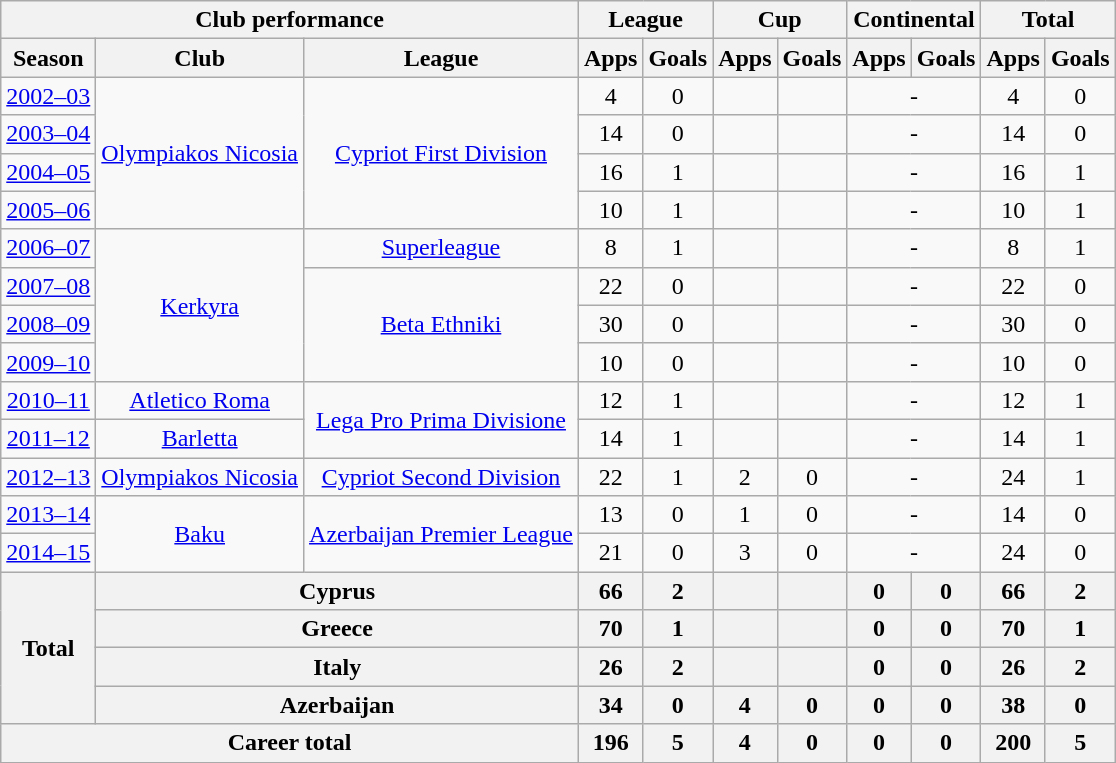<table class="wikitable" style="text-align:center">
<tr>
<th colspan=3>Club performance</th>
<th colspan=2>League</th>
<th colspan=2>Cup</th>
<th colspan=2>Continental</th>
<th colspan=2>Total</th>
</tr>
<tr>
<th>Season</th>
<th>Club</th>
<th>League</th>
<th>Apps</th>
<th>Goals</th>
<th>Apps</th>
<th>Goals</th>
<th>Apps</th>
<th>Goals</th>
<th>Apps</th>
<th>Goals</th>
</tr>
<tr>
<td><a href='#'>2002–03</a></td>
<td rowspan="4"><a href='#'>Olympiakos Nicosia</a></td>
<td rowspan="4"><a href='#'>Cypriot First Division</a></td>
<td>4</td>
<td>0</td>
<td></td>
<td></td>
<td colspan="2">-</td>
<td>4</td>
<td>0</td>
</tr>
<tr>
<td><a href='#'>2003–04</a></td>
<td>14</td>
<td>0</td>
<td></td>
<td></td>
<td colspan="2">-</td>
<td>14</td>
<td>0</td>
</tr>
<tr>
<td><a href='#'>2004–05</a></td>
<td>16</td>
<td>1</td>
<td></td>
<td></td>
<td colspan="2">-</td>
<td>16</td>
<td>1</td>
</tr>
<tr>
<td><a href='#'>2005–06</a></td>
<td>10</td>
<td>1</td>
<td></td>
<td></td>
<td colspan="2">-</td>
<td>10</td>
<td>1</td>
</tr>
<tr>
<td><a href='#'>2006–07</a></td>
<td rowspan="4"><a href='#'>Kerkyra</a></td>
<td><a href='#'>Superleague</a></td>
<td>8</td>
<td>1</td>
<td></td>
<td></td>
<td colspan="2">-</td>
<td>8</td>
<td>1</td>
</tr>
<tr>
<td><a href='#'>2007–08</a></td>
<td rowspan="3"><a href='#'>Beta Ethniki</a></td>
<td>22</td>
<td>0</td>
<td></td>
<td></td>
<td colspan="2">-</td>
<td>22</td>
<td>0</td>
</tr>
<tr>
<td><a href='#'>2008–09</a></td>
<td>30</td>
<td>0</td>
<td></td>
<td></td>
<td colspan="2">-</td>
<td>30</td>
<td>0</td>
</tr>
<tr>
<td><a href='#'>2009–10</a></td>
<td>10</td>
<td>0</td>
<td></td>
<td></td>
<td colspan="2">-</td>
<td>10</td>
<td>0</td>
</tr>
<tr>
<td><a href='#'>2010–11</a></td>
<td><a href='#'>Atletico Roma</a></td>
<td rowspan="2"><a href='#'>Lega Pro Prima Divisione</a></td>
<td>12</td>
<td>1</td>
<td></td>
<td></td>
<td colspan="2">-</td>
<td>12</td>
<td>1</td>
</tr>
<tr>
<td><a href='#'>2011–12</a></td>
<td><a href='#'>Barletta</a></td>
<td>14</td>
<td>1</td>
<td></td>
<td></td>
<td colspan="2">-</td>
<td>14</td>
<td>1</td>
</tr>
<tr>
<td><a href='#'>2012–13</a></td>
<td><a href='#'>Olympiakos Nicosia</a></td>
<td><a href='#'>Cypriot Second Division</a></td>
<td>22</td>
<td>1</td>
<td>2</td>
<td>0</td>
<td colspan="2">-</td>
<td>24</td>
<td>1</td>
</tr>
<tr>
<td><a href='#'>2013–14</a></td>
<td rowspan="2"><a href='#'>Baku</a></td>
<td rowspan="2"><a href='#'>Azerbaijan Premier League</a></td>
<td>13</td>
<td>0</td>
<td>1</td>
<td>0</td>
<td colspan="2">-</td>
<td>14</td>
<td>0</td>
</tr>
<tr>
<td><a href='#'>2014–15</a></td>
<td>21</td>
<td>0</td>
<td>3</td>
<td>0</td>
<td colspan="2">-</td>
<td>24</td>
<td>0</td>
</tr>
<tr>
<th rowspan=4>Total</th>
<th colspan=2>Cyprus</th>
<th>66</th>
<th>2</th>
<th></th>
<th></th>
<th>0</th>
<th>0</th>
<th>66</th>
<th>2</th>
</tr>
<tr>
<th colspan=2>Greece</th>
<th>70</th>
<th>1</th>
<th></th>
<th></th>
<th>0</th>
<th>0</th>
<th>70</th>
<th>1</th>
</tr>
<tr>
<th colspan=2>Italy</th>
<th>26</th>
<th>2</th>
<th></th>
<th></th>
<th>0</th>
<th>0</th>
<th>26</th>
<th>2</th>
</tr>
<tr>
<th colspan=2>Azerbaijan</th>
<th>34</th>
<th>0</th>
<th>4</th>
<th>0</th>
<th>0</th>
<th>0</th>
<th>38</th>
<th>0</th>
</tr>
<tr>
<th colspan=3>Career total</th>
<th>196</th>
<th>5</th>
<th>4</th>
<th>0</th>
<th>0</th>
<th>0</th>
<th>200</th>
<th>5</th>
</tr>
</table>
